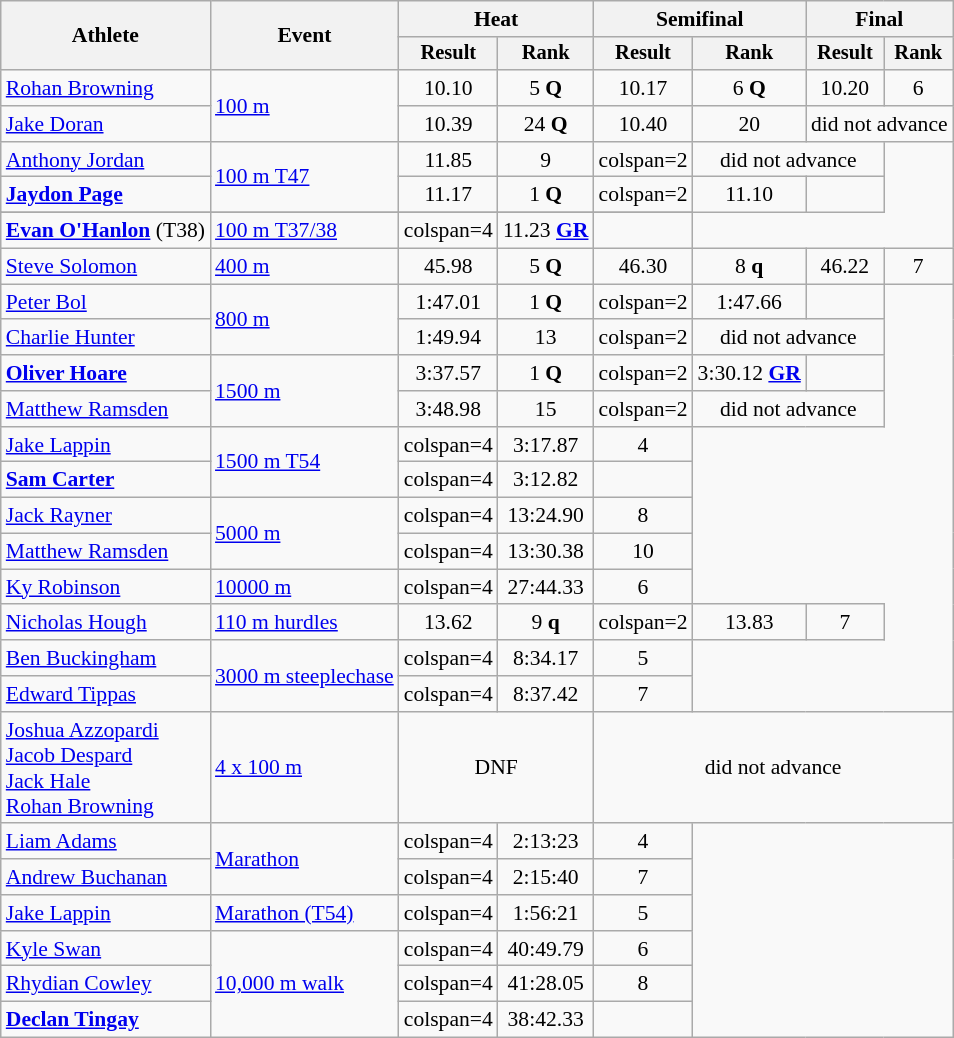<table class="wikitable" style="font-size:90%;text-align:center">
<tr>
<th rowspan="2">Athlete</th>
<th rowspan="2">Event</th>
<th colspan="2">Heat</th>
<th colspan="2">Semifinal</th>
<th colspan="2">Final</th>
</tr>
<tr style="font-size:95%">
<th>Result</th>
<th>Rank</th>
<th>Result</th>
<th>Rank</th>
<th>Result</th>
<th>Rank</th>
</tr>
<tr>
<td align="left"><a href='#'>Rohan Browning</a></td>
<td rowspan="2" align="left"><a href='#'>100 m</a></td>
<td>10.10</td>
<td>5 <strong>Q</strong></td>
<td>10.17</td>
<td>6 <strong>Q</strong></td>
<td>10.20</td>
<td>6</td>
</tr>
<tr>
<td align="left"><a href='#'>Jake Doran</a></td>
<td>10.39</td>
<td>24 <strong>Q</strong></td>
<td>10.40</td>
<td>20</td>
<td colspan=2>did not advance</td>
</tr>
<tr>
<td align="left"><a href='#'>Anthony Jordan</a></td>
<td rowspan="2" align="left"><a href='#'>100 m T47</a></td>
<td>11.85</td>
<td>9</td>
<td>colspan=2 </td>
<td colspan=2>did not advance</td>
</tr>
<tr>
<td align="left"><strong><a href='#'>Jaydon Page</a></strong></td>
<td>11.17</td>
<td>1 <strong>Q</strong></td>
<td>colspan=2 </td>
<td>11.10</td>
<td></td>
</tr>
<tr>
</tr>
<tr>
<td align="left"><strong><a href='#'>Evan O'Hanlon</a></strong> (T38)</td>
<td align="left"><a href='#'>100 m T37/38</a></td>
<td>colspan=4 </td>
<td>11.23 <a href='#'><strong>GR</strong></a></td>
<td></td>
</tr>
<tr>
<td align="left"><a href='#'>Steve Solomon</a></td>
<td align="left"><a href='#'>400 m</a></td>
<td>45.98</td>
<td>5 <strong>Q</strong></td>
<td>46.30</td>
<td>8 <strong>q</strong></td>
<td>46.22</td>
<td>7</td>
</tr>
<tr>
<td align="left"><a href='#'>Peter Bol</a></td>
<td rowspan="2" align="left"><a href='#'>800 m</a></td>
<td>1:47.01</td>
<td>1 <strong>Q</strong></td>
<td>colspan=2 </td>
<td>1:47.66</td>
<td></td>
</tr>
<tr>
<td align="left"><a href='#'>Charlie Hunter</a></td>
<td>1:49.94</td>
<td>13</td>
<td>colspan=2 </td>
<td colspan=2>did not advance</td>
</tr>
<tr>
<td align="left"><strong><a href='#'>Oliver Hoare</a></strong></td>
<td rowspan="2" align="left"><a href='#'>1500 m</a></td>
<td>3:37.57</td>
<td>1 <strong>Q</strong></td>
<td>colspan=2 </td>
<td>3:30.12 <a href='#'><strong>GR</strong></a></td>
<td></td>
</tr>
<tr>
<td align="left"><a href='#'>Matthew Ramsden</a></td>
<td>3:48.98</td>
<td>15</td>
<td>colspan=2 </td>
<td colspan=2>did not advance</td>
</tr>
<tr>
<td align="left"><a href='#'>Jake Lappin</a></td>
<td rowspan="2" align="left"><a href='#'>1500 m T54</a></td>
<td>colspan=4 </td>
<td>3:17.87</td>
<td>4</td>
</tr>
<tr>
<td align="left"><strong><a href='#'>Sam Carter</a></strong></td>
<td>colspan=4 </td>
<td>3:12.82</td>
<td></td>
</tr>
<tr>
<td align="left"><a href='#'>Jack Rayner</a></td>
<td rowspan="2" align="left"><a href='#'>5000 m</a></td>
<td>colspan=4 </td>
<td>13:24.90</td>
<td>8</td>
</tr>
<tr>
<td align="left"><a href='#'>Matthew Ramsden</a></td>
<td>colspan=4 </td>
<td>13:30.38</td>
<td>10</td>
</tr>
<tr>
<td align="left"><a href='#'>Ky Robinson</a></td>
<td align="left"><a href='#'>10000 m</a></td>
<td>colspan=4 </td>
<td>27:44.33</td>
<td>6</td>
</tr>
<tr>
<td align="left"><a href='#'>Nicholas Hough</a></td>
<td align="left"><a href='#'>110 m hurdles</a></td>
<td>13.62</td>
<td>9 <strong>q</strong></td>
<td>colspan=2 </td>
<td>13.83</td>
<td>7</td>
</tr>
<tr>
<td align="left"><a href='#'>Ben Buckingham</a></td>
<td rowspan="2" align="left"><a href='#'>3000 m steeplechase</a></td>
<td>colspan=4 </td>
<td>8:34.17</td>
<td>5</td>
</tr>
<tr>
<td align="left"><a href='#'>Edward Tippas</a></td>
<td>colspan=4 </td>
<td>8:37.42</td>
<td>7</td>
</tr>
<tr>
<td align="left"><a href='#'>Joshua Azzopardi</a> <br> <a href='#'>Jacob Despard</a> <br> <a href='#'>Jack Hale</a> <br> <a href='#'>Rohan Browning</a></td>
<td align="left"><a href='#'>4 x 100 m</a></td>
<td colspan=2>DNF</td>
<td colspan=4>did not advance</td>
</tr>
<tr>
<td align="left"><a href='#'>Liam Adams</a></td>
<td rowspan="2" align="left"><a href='#'>Marathon</a></td>
<td>colspan=4 </td>
<td>2:13:23</td>
<td>4</td>
</tr>
<tr>
<td align="left"><a href='#'>Andrew Buchanan</a></td>
<td>colspan=4 </td>
<td>2:15:40</td>
<td>7</td>
</tr>
<tr>
<td align="left"><a href='#'>Jake Lappin</a></td>
<td rowspan="1" align="left"><a href='#'>Marathon (T54)</a></td>
<td>colspan=4 </td>
<td>1:56:21</td>
<td>5</td>
</tr>
<tr>
<td align="left"><a href='#'>Kyle Swan</a></td>
<td rowspan="3" align="left"><a href='#'>10,000 m walk</a></td>
<td>colspan=4 </td>
<td>40:49.79</td>
<td>6</td>
</tr>
<tr>
<td align="left"><a href='#'>Rhydian Cowley</a></td>
<td>colspan=4 </td>
<td>41:28.05</td>
<td>8</td>
</tr>
<tr>
<td align="left"><strong><a href='#'>Declan Tingay</a></strong></td>
<td>colspan=4 </td>
<td>38:42.33</td>
<td></td>
</tr>
</table>
